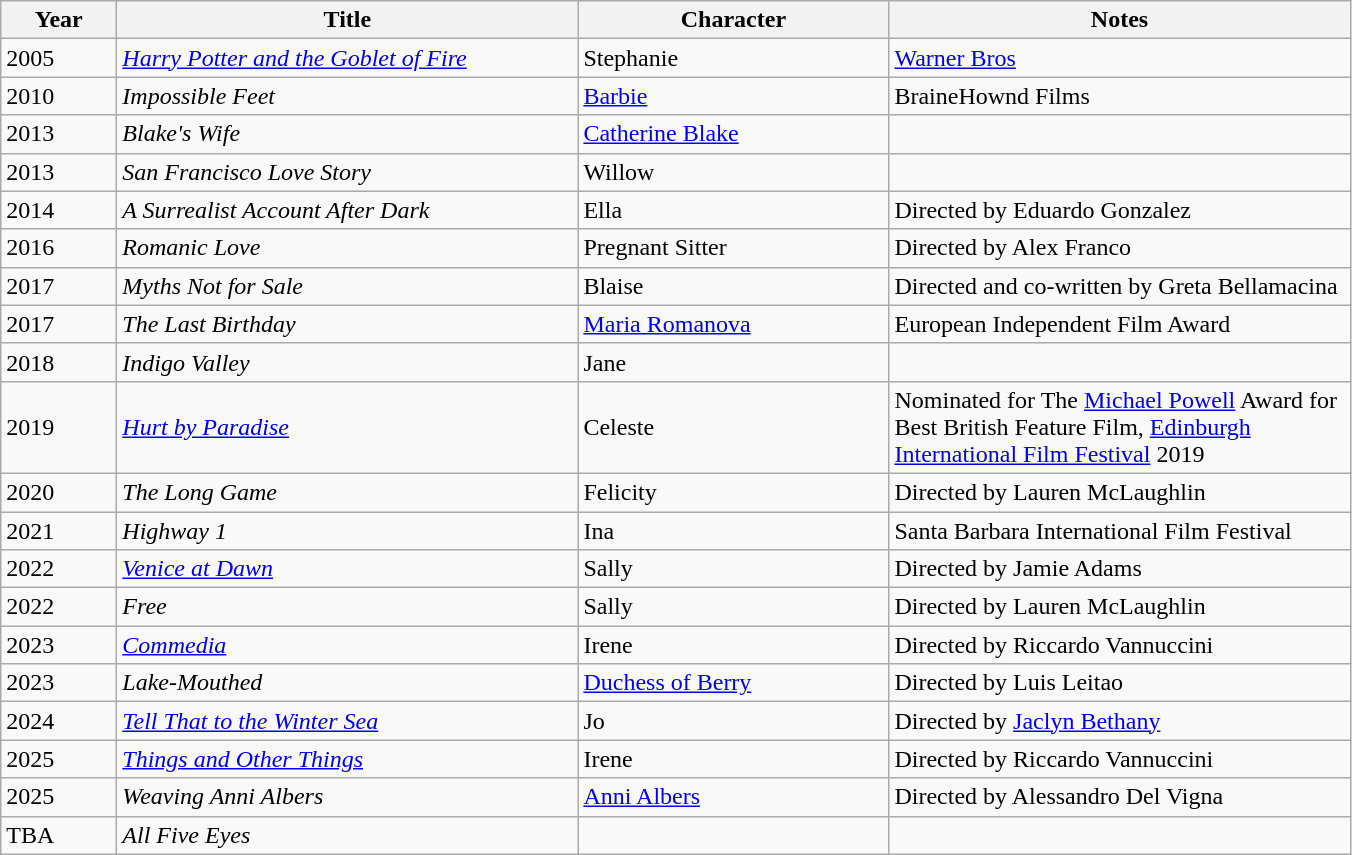<table class="wikitable">
<tr>
<th scope="col" width="70">Year</th>
<th scope="col" width="300">Title</th>
<th scope="col" width="200">Character</th>
<th scope="col" width="300">Notes</th>
</tr>
<tr>
<td>2005</td>
<td><em><a href='#'>Harry Potter and the Goblet of Fire</a></em></td>
<td>Stephanie</td>
<td><a href='#'>Warner Bros</a></td>
</tr>
<tr>
<td>2010</td>
<td><em>Impossible Feet</em></td>
<td><a href='#'>Barbie</a></td>
<td>BraineHownd Films</td>
</tr>
<tr>
<td>2013</td>
<td><em>Blake's Wife</em></td>
<td><a href='#'>Catherine Blake</a></td>
<td></td>
</tr>
<tr>
<td>2013</td>
<td><em>San Francisco Love Story</em></td>
<td>Willow</td>
<td></td>
</tr>
<tr>
<td>2014</td>
<td><em>A Surrealist Account After Dark</em></td>
<td>Ella</td>
<td>Directed by Eduardo Gonzalez</td>
</tr>
<tr>
<td>2016</td>
<td><em>Romanic Love</em></td>
<td>Pregnant Sitter</td>
<td>Directed by Alex Franco</td>
</tr>
<tr>
<td>2017</td>
<td><em>Myths Not for Sale</em></td>
<td>Blaise</td>
<td>Directed and co-written by Greta Bellamacina</td>
</tr>
<tr>
<td>2017</td>
<td><em>The Last Birthday</em></td>
<td><a href='#'>Maria Romanova</a></td>
<td>European Independent Film Award</td>
</tr>
<tr>
<td>2018</td>
<td><em>Indigo Valley</em></td>
<td>Jane</td>
<td></td>
</tr>
<tr>
<td>2019</td>
<td><em><a href='#'>Hurt by Paradise</a></em></td>
<td>Celeste</td>
<td>Nominated for The <a href='#'>Michael Powell</a> Award for Best British Feature Film, <a href='#'>Edinburgh International Film Festival</a> 2019</td>
</tr>
<tr>
<td>2020</td>
<td><em>The Long Game</em></td>
<td>Felicity</td>
<td>Directed by Lauren McLaughlin</td>
</tr>
<tr>
<td>2021</td>
<td><em>Highway 1</em></td>
<td>Ina</td>
<td>Santa Barbara International Film Festival </td>
</tr>
<tr>
<td>2022</td>
<td><em><a href='#'>Venice at Dawn</a></em></td>
<td>Sally</td>
<td>Directed by Jamie Adams</td>
</tr>
<tr>
<td>2022</td>
<td><em>Free</em></td>
<td>Sally</td>
<td>Directed by Lauren McLaughlin</td>
</tr>
<tr>
<td>2023</td>
<td><em><a href='#'>Commedia</a></em></td>
<td>Irene</td>
<td>Directed by Riccardo Vannuccini</td>
</tr>
<tr>
<td>2023</td>
<td><em>Lake-Mouthed</em></td>
<td><a href='#'>Duchess of Berry</a></td>
<td>Directed by Luis Leitao</td>
</tr>
<tr>
<td>2024</td>
<td><em><a href='#'>Tell That to the Winter Sea</a></em></td>
<td>Jo</td>
<td>Directed by <a href='#'>Jaclyn Bethany</a></td>
</tr>
<tr>
<td>2025</td>
<td><em><a href='#'>Things and Other Things</a></em></td>
<td>Irene</td>
<td>Directed by Riccardo Vannuccini</td>
</tr>
<tr>
<td>2025</td>
<td><em>Weaving Anni Albers</em></td>
<td><a href='#'>Anni Albers</a></td>
<td>Directed by Alessandro Del Vigna</td>
</tr>
<tr>
<td>TBA</td>
<td><em>All Five Eyes</em></td>
<td></td>
<td></td>
</tr>
</table>
